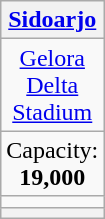<table class="wikitable" style="text-align:center">
<tr>
<th width="20px"><a href='#'>Sidoarjo</a></th>
</tr>
<tr>
<td><a href='#'>Gelora Delta Stadium</a></td>
</tr>
<tr>
<td>Capacity: <strong>19,000</strong></td>
</tr>
<tr>
<td></td>
</tr>
<tr>
<th></th>
</tr>
</table>
